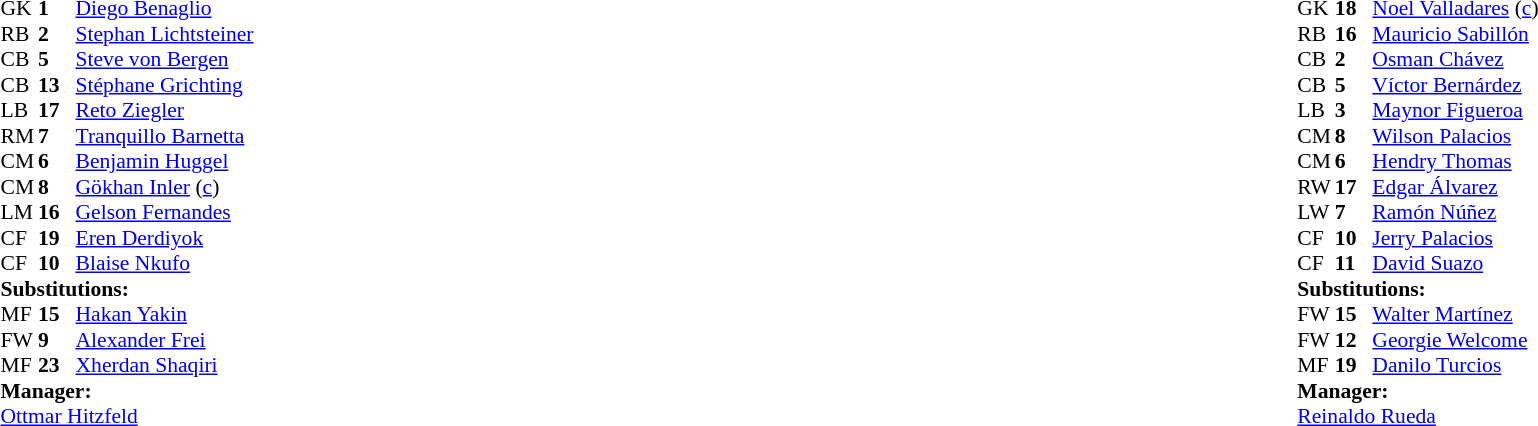<table width="100%">
<tr>
<td valign="top" width="40%"><br><table style="font-size: 90%" cellspacing="0" cellpadding="0">
<tr>
<th width=25></th>
<th width=25></th>
</tr>
<tr>
<td>GK</td>
<td><strong>1</strong></td>
<td><a href='#'>Diego Benaglio</a></td>
</tr>
<tr>
<td>RB</td>
<td><strong>2</strong></td>
<td><a href='#'>Stephan Lichtsteiner</a></td>
</tr>
<tr>
<td>CB</td>
<td><strong>5</strong></td>
<td><a href='#'>Steve von Bergen</a></td>
</tr>
<tr>
<td>CB</td>
<td><strong>13</strong></td>
<td><a href='#'>Stéphane Grichting</a></td>
</tr>
<tr>
<td>LB</td>
<td><strong>17</strong></td>
<td><a href='#'>Reto Ziegler</a></td>
</tr>
<tr>
<td>RM</td>
<td><strong>7</strong></td>
<td><a href='#'>Tranquillo Barnetta</a></td>
</tr>
<tr>
<td>CM</td>
<td><strong>6</strong></td>
<td><a href='#'>Benjamin Huggel</a></td>
<td></td>
<td></td>
</tr>
<tr>
<td>CM</td>
<td><strong>8</strong></td>
<td><a href='#'>Gökhan Inler</a> (<a href='#'>c</a>)</td>
</tr>
<tr>
<td>LM</td>
<td><strong>16</strong></td>
<td><a href='#'>Gelson Fernandes</a></td>
<td></td>
<td></td>
</tr>
<tr>
<td>CF</td>
<td><strong>19</strong></td>
<td><a href='#'>Eren Derdiyok</a></td>
</tr>
<tr>
<td>CF</td>
<td><strong>10</strong></td>
<td><a href='#'>Blaise Nkufo</a></td>
<td></td>
<td></td>
</tr>
<tr>
<td colspan=3><strong>Substitutions:</strong></td>
</tr>
<tr>
<td>MF</td>
<td><strong>15</strong></td>
<td><a href='#'>Hakan Yakin</a></td>
<td></td>
<td></td>
</tr>
<tr>
<td>FW</td>
<td><strong>9</strong></td>
<td><a href='#'>Alexander Frei</a></td>
<td></td>
<td></td>
</tr>
<tr>
<td>MF</td>
<td><strong>23</strong></td>
<td><a href='#'>Xherdan Shaqiri</a></td>
<td></td>
<td></td>
</tr>
<tr>
<td colspan=3><strong>Manager:</strong></td>
</tr>
<tr>
<td colspan=4> <a href='#'>Ottmar Hitzfeld</a></td>
</tr>
</table>
</td>
<td valign="top"></td>
<td valign="top" width="50%"><br><table style="font-size: 90%" cellspacing="0" cellpadding="0" align="center">
<tr>
<th width="25"></th>
<th width="25"></th>
</tr>
<tr>
<td>GK</td>
<td><strong>18</strong></td>
<td><a href='#'>Noel Valladares</a> (<a href='#'>c</a>)</td>
</tr>
<tr>
<td>RB</td>
<td><strong>16</strong></td>
<td><a href='#'>Mauricio Sabillón</a></td>
</tr>
<tr>
<td>CB</td>
<td><strong>2</strong></td>
<td><a href='#'>Osman Chávez</a></td>
<td></td>
</tr>
<tr>
<td>CB</td>
<td><strong>5</strong></td>
<td><a href='#'>Víctor Bernárdez</a></td>
</tr>
<tr>
<td>LB</td>
<td><strong>3</strong></td>
<td><a href='#'>Maynor Figueroa</a></td>
</tr>
<tr>
<td>CM</td>
<td><strong>8</strong></td>
<td><a href='#'>Wilson Palacios</a></td>
<td></td>
</tr>
<tr>
<td>CM</td>
<td><strong>6</strong></td>
<td><a href='#'>Hendry Thomas</a></td>
<td></td>
</tr>
<tr>
<td>RW</td>
<td><strong>17</strong></td>
<td><a href='#'>Edgar Álvarez</a></td>
</tr>
<tr>
<td>LW</td>
<td><strong>7</strong></td>
<td><a href='#'>Ramón Núñez</a></td>
<td></td>
<td></td>
</tr>
<tr>
<td>CF</td>
<td><strong>10</strong></td>
<td><a href='#'>Jerry Palacios</a></td>
<td></td>
<td></td>
</tr>
<tr>
<td>CF</td>
<td><strong>11</strong></td>
<td><a href='#'>David Suazo</a></td>
<td></td>
<td></td>
</tr>
<tr>
<td colspan=3><strong>Substitutions:</strong></td>
</tr>
<tr>
<td>FW</td>
<td><strong>15</strong></td>
<td><a href='#'>Walter Martínez</a></td>
<td></td>
<td></td>
</tr>
<tr>
<td>FW</td>
<td><strong>12</strong></td>
<td><a href='#'>Georgie Welcome</a></td>
<td></td>
<td></td>
</tr>
<tr>
<td>MF</td>
<td><strong>19</strong></td>
<td><a href='#'>Danilo Turcios</a></td>
<td></td>
<td></td>
</tr>
<tr>
<td colspan=3><strong>Manager:</strong></td>
</tr>
<tr>
<td colspan=3> <a href='#'>Reinaldo Rueda</a></td>
</tr>
</table>
</td>
</tr>
</table>
